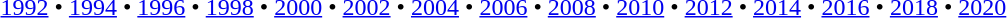<table id=toc class=toc summary=Contents>
<tr>
<td align=center><br><a href='#'>1992</a> • <a href='#'>1994</a> • <a href='#'>1996</a> • <a href='#'>1998</a> • <a href='#'>2000</a> • <a href='#'>2002</a> • <a href='#'>2004</a> • <a href='#'>2006</a> • <a href='#'>2008</a> • <a href='#'>2010</a> • <a href='#'>2012</a> • <a href='#'>2014</a> • <a href='#'>2016</a> • <a href='#'>2018</a> • <a href='#'>2020</a></td>
</tr>
</table>
